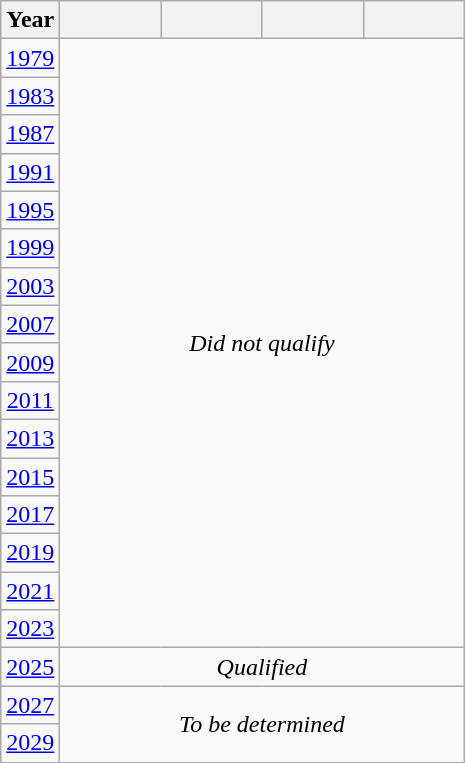<table class="wikitable" style="text-align: center;">
<tr>
<th>Year</th>
<th width=60></th>
<th width=60></th>
<th width=60></th>
<th width=60></th>
</tr>
<tr>
<td> <a href='#'>1979</a></td>
<td colspan=4 rowspan=16><em>Did not qualify</em></td>
</tr>
<tr>
<td> <a href='#'>1983</a></td>
</tr>
<tr>
<td> <a href='#'>1987</a></td>
</tr>
<tr>
<td> <a href='#'>1991</a></td>
</tr>
<tr>
<td> <a href='#'>1995</a></td>
</tr>
<tr>
<td> <a href='#'>1999</a></td>
</tr>
<tr>
<td> <a href='#'>2003</a></td>
</tr>
<tr>
<td> <a href='#'>2007</a></td>
</tr>
<tr>
<td> <a href='#'>2009</a></td>
</tr>
<tr>
<td> <a href='#'>2011</a></td>
</tr>
<tr>
<td> <a href='#'>2013</a></td>
</tr>
<tr>
<td> <a href='#'>2015</a></td>
</tr>
<tr>
<td> <a href='#'>2017</a></td>
</tr>
<tr>
<td> <a href='#'>2019</a></td>
</tr>
<tr>
<td> <a href='#'>2021</a></td>
</tr>
<tr>
<td> <a href='#'>2023</a></td>
</tr>
<tr>
<td> <a href='#'>2025</a></td>
<td colspan=4><em>Qualified</em></td>
</tr>
<tr>
<td> <a href='#'>2027</a></td>
<td colspan=4 rowspan=2><em>To be determined</em></td>
</tr>
<tr>
<td> <a href='#'>2029</a></td>
</tr>
</table>
